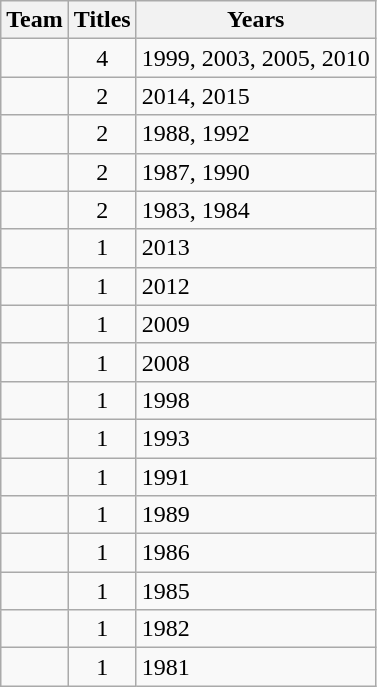<table class="wikitable sortable" style="text-align:center">
<tr>
<th>Team</th>
<th>Titles</th>
<th>Years</th>
</tr>
<tr>
<td style=><em></em></td>
<td>4</td>
<td align=left>1999, 2003, 2005, 2010</td>
</tr>
<tr>
<td style=><em></em></td>
<td>2</td>
<td align=left>2014, 2015</td>
</tr>
<tr>
<td style=><em></em></td>
<td>2</td>
<td align=left>1988, 1992</td>
</tr>
<tr>
<td style=><em></em></td>
<td>2</td>
<td align=left>1987, 1990</td>
</tr>
<tr>
<td style=><em></em></td>
<td>2</td>
<td align=left>1983, 1984</td>
</tr>
<tr>
<td style=><em></em></td>
<td>1</td>
<td align=left>2013</td>
</tr>
<tr>
<td style=><em></em></td>
<td>1</td>
<td align=left>2012</td>
</tr>
<tr>
<td style=><em></em></td>
<td>1</td>
<td align=left>2009</td>
</tr>
<tr>
<td style=><em></em></td>
<td>1</td>
<td align=left>2008</td>
</tr>
<tr>
<td style=><em></em></td>
<td>1</td>
<td align=left>1998</td>
</tr>
<tr>
<td style=><em></em></td>
<td>1</td>
<td align=left>1993</td>
</tr>
<tr>
<td style=><em></em></td>
<td>1</td>
<td align=left>1991</td>
</tr>
<tr>
<td style=><em></em></td>
<td>1</td>
<td align=left>1989</td>
</tr>
<tr>
<td style=><em></em></td>
<td>1</td>
<td align=left>1986</td>
</tr>
<tr>
<td style=><em></em></td>
<td>1</td>
<td align=left>1985</td>
</tr>
<tr>
<td style=><em></em></td>
<td>1</td>
<td align=left>1982</td>
</tr>
<tr>
<td style=><em></em></td>
<td>1</td>
<td align=left>1981</td>
</tr>
</table>
